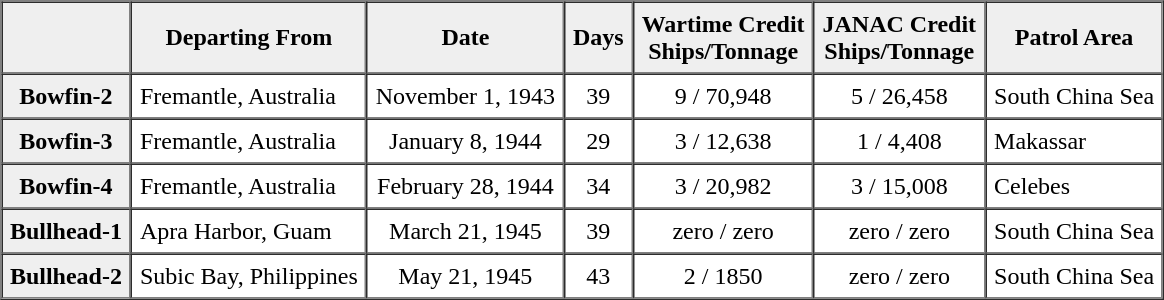<table border="1" cellpadding="5" cellspacing="0" align="center">
<tr>
<th scope="col" style="background:#efefef;"> </th>
<th scope="col" style="background:#efefef;">Departing From</th>
<th scope="col" style="background:#efefef;">Date</th>
<th scope="col" style="background:#efefef;">Days</th>
<th scope="col" style="background:#efefef;">Wartime Credit<br>Ships/Tonnage</th>
<th scope="col" style="background:#efefef;">JANAC Credit<br>Ships/Tonnage</th>
<th scope="col" style="background:#efefef;">Patrol Area</th>
</tr>
<tr>
<th scope="row" style="background:#efefef;">Bowfin-2</th>
<td align=left>Fremantle, Australia</td>
<td align=center>November 1, 1943</td>
<td align=center>39</td>
<td align=center>9 / 70,948</td>
<td align=center>5 / 26,458</td>
<td align=left>South China Sea</td>
</tr>
<tr>
<th scope="row" style="background:#efefef;">Bowfin-3</th>
<td align=left>Fremantle, Australia</td>
<td align=center>January 8, 1944</td>
<td align=center>29</td>
<td align=center>3 / 12,638</td>
<td align=center>1 / 4,408</td>
<td align=left>Makassar</td>
</tr>
<tr>
<th scope="row" style="background:#efefef;">Bowfin-4</th>
<td align=left>Fremantle, Australia</td>
<td align=center>February 28, 1944</td>
<td align=center>34</td>
<td align=center>3 / 20,982</td>
<td align=center>3 / 15,008</td>
<td align=left>Celebes</td>
</tr>
<tr>
<th scope="row" style="background:#efefef;">Bullhead-1</th>
<td align=left>Apra Harbor, Guam</td>
<td align=center>March 21, 1945</td>
<td align=center>39</td>
<td align=center>zero / zero</td>
<td align=center>zero / zero</td>
<td align=left>South China Sea</td>
</tr>
<tr>
<th scope="row" style="background:#efefef;">Bullhead-2</th>
<td align=left>Subic Bay, Philippines</td>
<td align=center>May 21, 1945</td>
<td align=center>43</td>
<td align=center>2 / 1850</td>
<td align=center>zero / zero</td>
<td align=left>South China Sea<br></td>
</tr>
</table>
